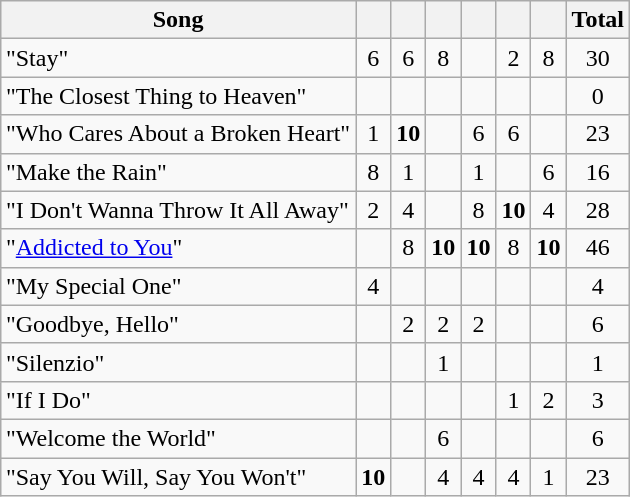<table class="wikitable" style="margin: 1em auto 1em auto; text-align:center;">
<tr>
<th>Song</th>
<th></th>
<th></th>
<th></th>
<th></th>
<th></th>
<th></th>
<th>Total</th>
</tr>
<tr>
<td align="left">"Stay"</td>
<td>6</td>
<td>6</td>
<td>8</td>
<td></td>
<td>2</td>
<td>8</td>
<td>30</td>
</tr>
<tr>
<td align="left">"The Closest Thing to Heaven"</td>
<td></td>
<td></td>
<td></td>
<td></td>
<td></td>
<td></td>
<td>0</td>
</tr>
<tr>
<td align="left">"Who Cares About a Broken Heart"</td>
<td>1</td>
<td><strong>10</strong></td>
<td></td>
<td>6</td>
<td>6</td>
<td></td>
<td>23</td>
</tr>
<tr>
<td align="left">"Make the Rain"</td>
<td>8</td>
<td>1</td>
<td></td>
<td>1</td>
<td></td>
<td>6</td>
<td>16</td>
</tr>
<tr>
<td align="left">"I Don't Wanna Throw It All Away"</td>
<td>2</td>
<td>4</td>
<td></td>
<td>8</td>
<td><strong>10</strong></td>
<td>4</td>
<td>28</td>
</tr>
<tr>
<td align="left">"<a href='#'>Addicted to You</a>"</td>
<td></td>
<td>8</td>
<td><strong>10</strong></td>
<td><strong>10</strong></td>
<td>8</td>
<td><strong>10</strong></td>
<td>46</td>
</tr>
<tr>
<td align="left">"My Special One"</td>
<td>4</td>
<td></td>
<td></td>
<td></td>
<td></td>
<td></td>
<td>4</td>
</tr>
<tr>
<td align="left">"Goodbye, Hello"</td>
<td></td>
<td>2</td>
<td>2</td>
<td>2</td>
<td></td>
<td></td>
<td>6</td>
</tr>
<tr>
<td align="left">"Silenzio"</td>
<td></td>
<td></td>
<td>1</td>
<td></td>
<td></td>
<td></td>
<td>1</td>
</tr>
<tr>
<td align="left">"If I Do"</td>
<td></td>
<td></td>
<td></td>
<td></td>
<td>1</td>
<td>2</td>
<td>3</td>
</tr>
<tr>
<td align="left">"Welcome the World"</td>
<td></td>
<td></td>
<td>6</td>
<td></td>
<td></td>
<td></td>
<td>6</td>
</tr>
<tr>
<td align="left">"Say You Will, Say You Won't"</td>
<td><strong>10</strong></td>
<td></td>
<td>4</td>
<td>4</td>
<td>4</td>
<td>1</td>
<td>23</td>
</tr>
</table>
